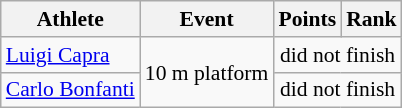<table class=wikitable style="font-size:90%">
<tr>
<th>Athlete</th>
<th>Event</th>
<th>Points</th>
<th>Rank</th>
</tr>
<tr>
<td><a href='#'>Luigi Capra</a></td>
<td rowspan=2>10 m platform</td>
<td align="center" colspan=2>did not finish</td>
</tr>
<tr>
<td><a href='#'>Carlo Bonfanti</a></td>
<td align="center" colspan=2>did not finish</td>
</tr>
</table>
